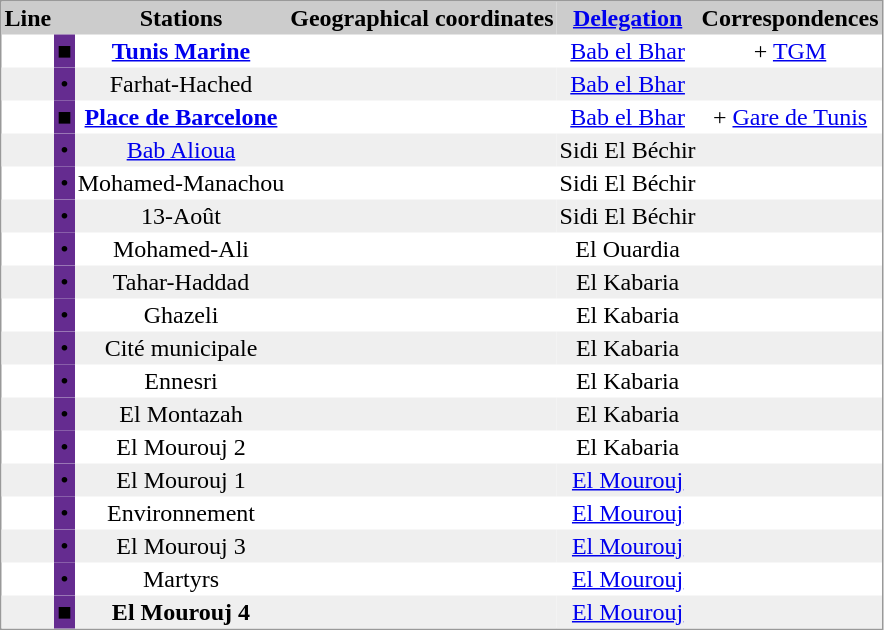<table class="mw-collapsible" style="border: 1px solid #999; background-color:#FFFFFF; text-align: center" cellspacing="0" cellpadding="2" border="0">
<tr bgcolor="#CCCCCC">
<th>Line </th>
<th></th>
<th>Stations</th>
<th>Geographical coordinates</th>
<th><a href='#'>Delegation</a></th>
<th>Correspondences</th>
</tr>
<tr>
<td></td>
<td bgcolor="#652c90"><span>■</span></td>
<td><strong><a href='#'>Tunis Marine</a></strong></td>
<td></td>
<td><a href='#'>Bab el Bhar</a></td>
<td> + <a href='#'>TGM</a></td>
</tr>
<tr bgcolor="#efefef">
<td></td>
<td bgcolor="#652c90"><span>•</span></td>
<td>Farhat-Hached</td>
<td></td>
<td><a href='#'>Bab el Bhar</a></td>
<td></td>
</tr>
<tr>
<td></td>
<td bgcolor="#652c90"><span>■</span></td>
<td><strong><a href='#'>Place de Barcelone</a></strong></td>
<td></td>
<td><a href='#'>Bab el Bhar</a></td>
<td> + <a href='#'>Gare de Tunis</a></td>
</tr>
<tr bgcolor="#efefef">
<td></td>
<td bgcolor="#652c90"><span>•</span></td>
<td><a href='#'>Bab Alioua</a></td>
<td></td>
<td>Sidi El Béchir</td>
<td></td>
</tr>
<tr>
<td></td>
<td bgcolor="#652c90"><span>•</span></td>
<td>Mohamed-Manachou</td>
<td></td>
<td>Sidi El Béchir</td>
<td></td>
</tr>
<tr bgcolor="#efefef">
<td></td>
<td bgcolor="#652c90"><span>•</span></td>
<td>13-Août</td>
<td></td>
<td>Sidi El Béchir</td>
<td></td>
</tr>
<tr>
<td></td>
<td bgcolor="#652c90"><span>•</span></td>
<td>Mohamed-Ali</td>
<td></td>
<td>El Ouardia</td>
<td></td>
</tr>
<tr bgcolor="#efefef">
<td></td>
<td bgcolor="#652c90"><span>•</span></td>
<td>Tahar-Haddad</td>
<td></td>
<td>El Kabaria</td>
<td></td>
</tr>
<tr>
<td></td>
<td bgcolor="#652c90"><span>•</span></td>
<td>Ghazeli</td>
<td></td>
<td>El Kabaria</td>
<td></td>
</tr>
<tr bgcolor="#efefef">
<td></td>
<td bgcolor="#652c90"><span>•</span></td>
<td>Cité municipale</td>
<td></td>
<td>El Kabaria</td>
<td></td>
</tr>
<tr>
<td></td>
<td bgcolor="#652c90"><span>•</span></td>
<td>Ennesri</td>
<td></td>
<td>El Kabaria</td>
<td></td>
</tr>
<tr bgcolor="#efefef">
<td></td>
<td bgcolor="#652c90"><span>•</span></td>
<td>El Montazah</td>
<td></td>
<td>El Kabaria</td>
<td></td>
</tr>
<tr>
<td></td>
<td bgcolor="#652c90"><span>•</span></td>
<td>El Mourouj 2</td>
<td></td>
<td>El Kabaria</td>
<td></td>
</tr>
<tr bgcolor="#efefef">
<td></td>
<td bgcolor="#652c90"><span>•</span></td>
<td>El Mourouj 1</td>
<td></td>
<td><a href='#'>El Mourouj</a></td>
<td></td>
</tr>
<tr>
<td></td>
<td bgcolor="#652c90"><span>•</span></td>
<td>Environnement</td>
<td></td>
<td><a href='#'>El Mourouj</a></td>
<td></td>
</tr>
<tr bgcolor="#efefef">
<td></td>
<td bgcolor="#652c90"><span>•</span></td>
<td>El Mourouj 3</td>
<td></td>
<td><a href='#'>El Mourouj</a></td>
<td></td>
</tr>
<tr>
<td></td>
<td bgcolor="#652c90"><span>•</span></td>
<td>Martyrs</td>
<td></td>
<td><a href='#'>El Mourouj</a></td>
<td></td>
</tr>
<tr bgcolor="#efefef">
<td></td>
<td bgcolor="#652c90"><span>■</span></td>
<td><strong>El Mourouj 4</strong></td>
<td></td>
<td><a href='#'>El Mourouj</a></td>
<td></td>
</tr>
</table>
